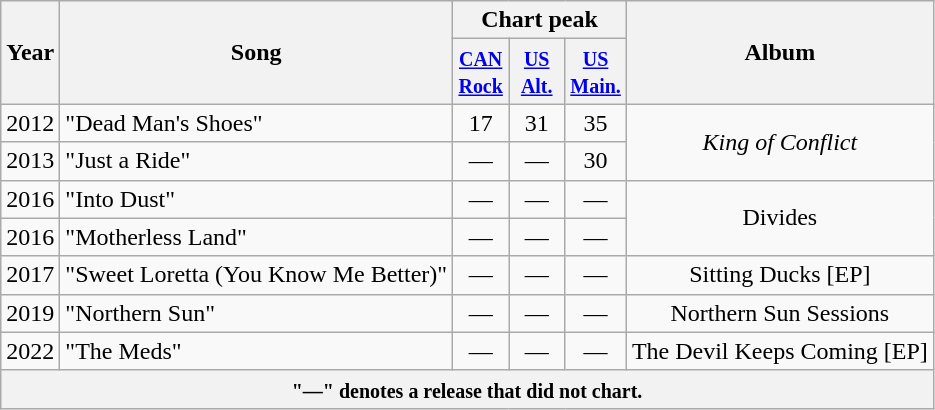<table class="wikitable">
<tr>
<th rowspan="2">Year</th>
<th rowspan="2">Song</th>
<th colspan="3">Chart peak</th>
<th rowspan="2">Album</th>
</tr>
<tr>
<th style="width:30px;"><small><a href='#'>CAN<br>Rock</a></small><br></th>
<th style="width:30px;"><small><a href='#'>US<br>Alt.</a></small><br></th>
<th style="width:30px;"><small><a href='#'>US<br>Main.</a></small><br></th>
</tr>
<tr>
<td>2012</td>
<td>"Dead Man's Shoes"</td>
<td style="text-align:center;">17</td>
<td style="text-align:center;">31</td>
<td style="text-align:center;">35</td>
<td style="text-align:center;" rowspan="2"><em>King of Conflict</em></td>
</tr>
<tr>
<td>2013</td>
<td>"Just a Ride"</td>
<td style="text-align:center;">—</td>
<td style="text-align:center;">—</td>
<td style="text-align:center;">30</td>
</tr>
<tr>
<td>2016</td>
<td>"Into Dust"</td>
<td style="text-align:center;">—</td>
<td style="text-align:center;">—</td>
<td style="text-align:center;">—</td>
<td style="text-align:center;" rowspan="2">Divides</td>
</tr>
<tr>
<td>2016</td>
<td>"Motherless Land"</td>
<td style="text-align:center;">—</td>
<td style="text-align:center;">—</td>
<td style="text-align:center;">—</td>
</tr>
<tr>
<td>2017</td>
<td>"Sweet Loretta (You Know Me Better)"</td>
<td style="text-align:center;">—</td>
<td style="text-align:center;">—</td>
<td style="text-align:center;">—</td>
<td style="text-align:center;">Sitting Ducks [EP]</td>
</tr>
<tr>
<td>2019</td>
<td>"Northern Sun"</td>
<td style="text-align:center;">—</td>
<td style="text-align:center;">—</td>
<td style="text-align:center;">—</td>
<td style="text-align:center;">Northern Sun Sessions</td>
</tr>
<tr>
<td>2022</td>
<td>"The Meds"</td>
<td style="text-align:center;">—</td>
<td style="text-align:center;">—</td>
<td style="text-align:center;">—</td>
<td style="text-align:center;">The Devil Keeps Coming [EP]</td>
</tr>
<tr>
<th colspan="10"><small>"—" denotes a release that did not chart.</small></th>
</tr>
</table>
